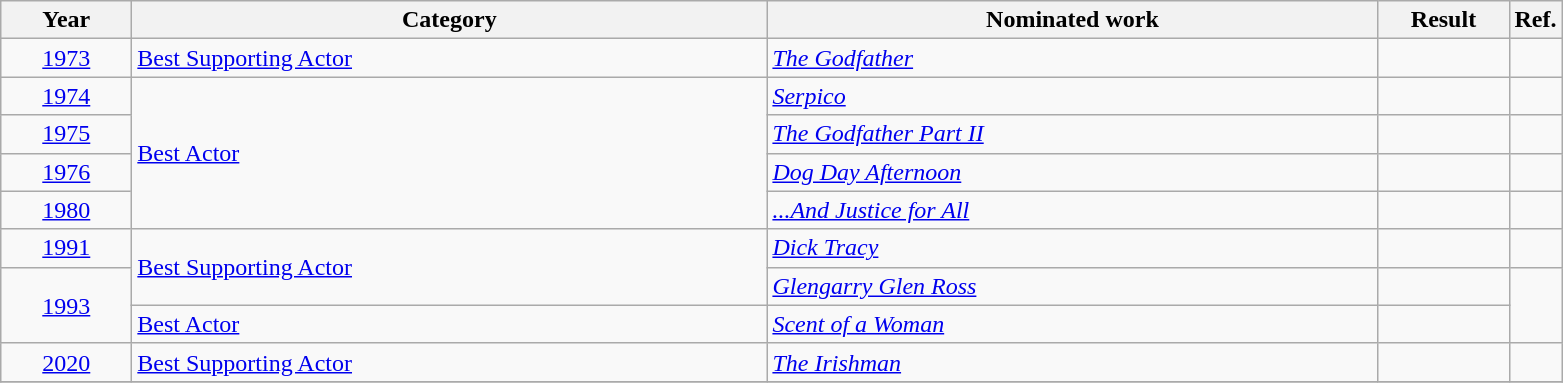<table class=wikitable>
<tr>
<th scope="col" style="width:5em;">Year</th>
<th scope="col" style="width:26em;">Category</th>
<th scope="col" style="width:25em;">Nominated work</th>
<th scope="col" style="width:5em;">Result</th>
<th>Ref.</th>
</tr>
<tr>
<td style="text-align:center;"><a href='#'>1973</a></td>
<td><a href='#'>Best Supporting Actor</a></td>
<td><em><a href='#'>The Godfather</a></em></td>
<td></td>
<td style="text-align:center;"></td>
</tr>
<tr>
<td style="text-align:center;"><a href='#'>1974</a></td>
<td rowspan=4><a href='#'>Best Actor</a></td>
<td><em><a href='#'>Serpico</a></em></td>
<td></td>
<td style="text-align:center;"></td>
</tr>
<tr>
<td style="text-align:center;"><a href='#'>1975</a></td>
<td><em><a href='#'>The Godfather Part II</a></em></td>
<td></td>
<td style="text-align:center;"></td>
</tr>
<tr>
<td style="text-align:center;"><a href='#'>1976</a></td>
<td><em><a href='#'>Dog Day Afternoon</a></em></td>
<td></td>
<td style="text-align:center;"></td>
</tr>
<tr>
<td style="text-align:center;"><a href='#'>1980</a></td>
<td><em><a href='#'>...And Justice for All</a></em></td>
<td></td>
<td style="text-align:center;"></td>
</tr>
<tr>
<td style="text-align:center;"><a href='#'>1991</a></td>
<td rowspan=2><a href='#'>Best Supporting Actor</a></td>
<td><em><a href='#'>Dick Tracy</a></em></td>
<td></td>
<td style="text-align:center;"></td>
</tr>
<tr>
<td style="text-align:center;", rowspan=2><a href='#'>1993</a></td>
<td><em><a href='#'>Glengarry Glen Ross</a></em></td>
<td></td>
<td style="text-align:center;", rowspan=2></td>
</tr>
<tr>
<td><a href='#'>Best Actor</a></td>
<td><em><a href='#'>Scent of a Woman</a></em></td>
<td></td>
</tr>
<tr>
<td style="text-align:center;"><a href='#'>2020</a></td>
<td><a href='#'>Best Supporting Actor</a></td>
<td><em><a href='#'>The Irishman</a></em></td>
<td></td>
<td style="text-align:center;"></td>
</tr>
<tr>
</tr>
</table>
